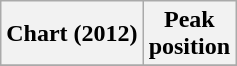<table class="wikitable plainrowheaders" style="text-align:center">
<tr>
<th scope="col">Chart (2012)</th>
<th scope="col">Peak<br>position</th>
</tr>
<tr>
</tr>
</table>
